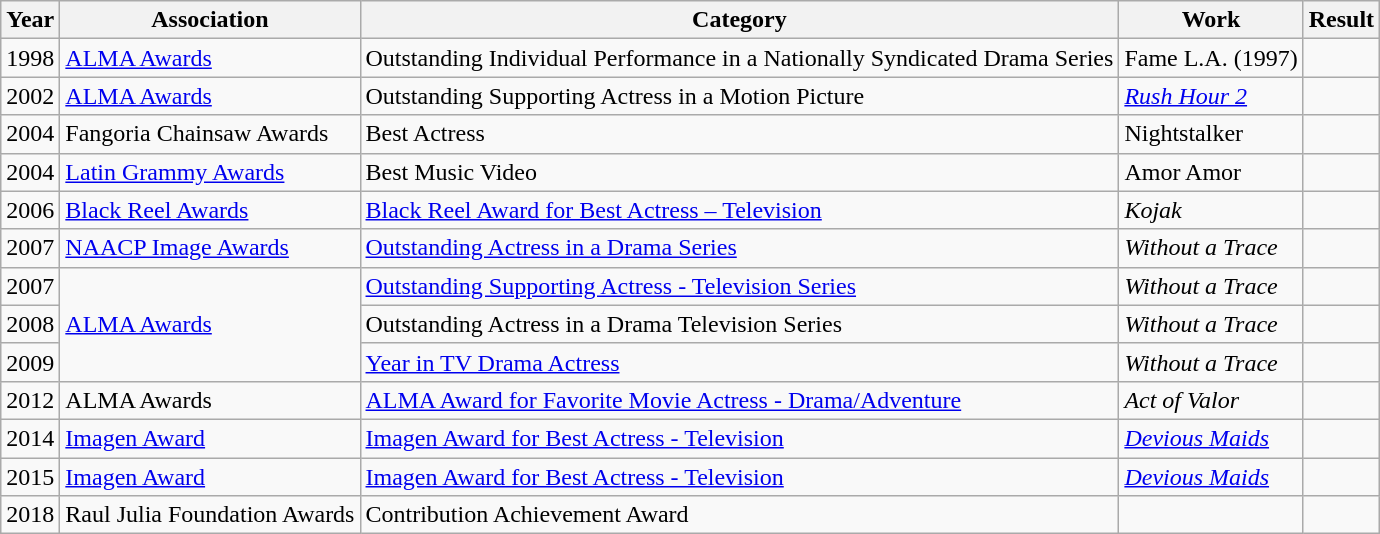<table class="wikitable sortable">
<tr>
<th>Year</th>
<th>Association</th>
<th>Category</th>
<th>Work</th>
<th>Result</th>
</tr>
<tr>
<td align="center">1998</td>
<td><a href='#'>ALMA Awards</a></td>
<td>Outstanding Individual Performance in a Nationally Syndicated Drama Series</td>
<td>Fame L.A. (1997)</td>
<td></td>
</tr>
<tr>
<td align="center">2002</td>
<td><a href='#'>ALMA Awards</a></td>
<td>Outstanding Supporting Actress in a Motion Picture</td>
<td><em><a href='#'>Rush Hour 2</a></em></td>
<td></td>
</tr>
<tr>
<td align="center">2004</td>
<td>Fangoria Chainsaw Awards</td>
<td>Best Actress</td>
<td>Nightstalker</td>
<td></td>
</tr>
<tr>
<td align="center">2004</td>
<td><a href='#'>Latin Grammy Awards</a></td>
<td>Best Music Video</td>
<td>Amor Amor</td>
<td></td>
</tr>
<tr>
<td align="center">2006</td>
<td><a href='#'>Black Reel Awards</a></td>
<td><a href='#'>Black Reel Award for Best Actress – Television</a></td>
<td><em>Kojak</em></td>
<td></td>
</tr>
<tr>
<td align="center">2007</td>
<td><a href='#'>NAACP Image Awards</a></td>
<td><a href='#'>Outstanding Actress in a Drama Series</a></td>
<td><em>Without a Trace</em></td>
<td></td>
</tr>
<tr>
<td align="center">2007</td>
<td rowspan=3><a href='#'>ALMA Awards</a></td>
<td><a href='#'>Outstanding Supporting Actress - Television Series</a></td>
<td><em>Without a Trace</em></td>
<td></td>
</tr>
<tr>
<td align="center">2008</td>
<td>Outstanding Actress in a Drama Television Series</td>
<td><em>Without a Trace</em></td>
<td></td>
</tr>
<tr>
<td align="center">2009</td>
<td><a href='#'>Year in TV Drama Actress</a></td>
<td><em>Without a Trace</em></td>
<td></td>
</tr>
<tr>
<td align="center">2012</td>
<td>ALMA Awards</td>
<td><a href='#'>ALMA Award for Favorite Movie Actress - Drama/Adventure</a></td>
<td><em>Act of Valor</em></td>
<td></td>
</tr>
<tr>
<td align="center">2014</td>
<td><a href='#'>Imagen Award</a></td>
<td><a href='#'>Imagen Award for Best Actress - Television</a></td>
<td><em><a href='#'>Devious Maids</a></em></td>
<td></td>
</tr>
<tr>
<td align="center">2015</td>
<td><a href='#'>Imagen Award</a></td>
<td><a href='#'>Imagen Award for Best Actress - Television</a></td>
<td><em><a href='#'>Devious Maids</a></em></td>
<td></td>
</tr>
<tr>
<td align="center">2018</td>
<td>Raul Julia Foundation Awards</td>
<td>Contribution Achievement Award</td>
<td></td>
<td></td>
</tr>
</table>
